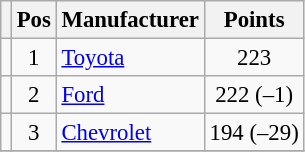<table class="wikitable" style="font-size: 95%">
<tr>
<th></th>
<th>Pos</th>
<th>Manufacturer</th>
<th>Points</th>
</tr>
<tr>
<td align="left"></td>
<td style="text-align:center;">1</td>
<td><a href='#'>Toyota</a></td>
<td style="text-align:center;">223</td>
</tr>
<tr>
<td align="left"></td>
<td style="text-align:center;">2</td>
<td><a href='#'>Ford</a></td>
<td style="text-align:center;">222 (–1)</td>
</tr>
<tr>
<td align="left"></td>
<td style="text-align:center;">3</td>
<td><a href='#'>Chevrolet</a></td>
<td style="text-align:center;">194 (–29)</td>
</tr>
<tr class="sortbottom">
</tr>
</table>
